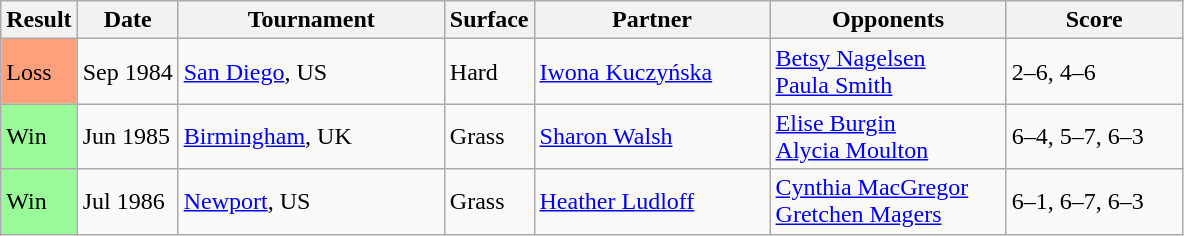<table class="sortable wikitable">
<tr>
<th style="width:40px">Result</th>
<th style="width:60px">Date</th>
<th style="width:170px">Tournament</th>
<th style="width:50px">Surface</th>
<th style="width:150px">Partner</th>
<th style="width:150px">Opponents</th>
<th style="width:110px" class="unsortable">Score</th>
</tr>
<tr>
<td style="background:#ffa07a;">Loss</td>
<td>Sep 1984</td>
<td><a href='#'>San Diego</a>, US</td>
<td>Hard</td>
<td> <a href='#'>Iwona Kuczyńska</a></td>
<td>  <a href='#'>Betsy Nagelsen</a><br>  <a href='#'>Paula Smith</a></td>
<td>2–6, 4–6</td>
</tr>
<tr>
<td style="background:#98fb98;">Win</td>
<td>Jun 1985</td>
<td><a href='#'>Birmingham</a>, UK</td>
<td>Grass</td>
<td>  <a href='#'>Sharon Walsh</a></td>
<td> <a href='#'>Elise Burgin</a><br>  <a href='#'>Alycia Moulton</a></td>
<td>6–4, 5–7, 6–3</td>
</tr>
<tr>
<td style="background:#98fb98;">Win</td>
<td>Jul 1986</td>
<td><a href='#'>Newport</a>, US</td>
<td>Grass</td>
<td> <a href='#'>Heather Ludloff</a></td>
<td> <a href='#'>Cynthia MacGregor</a><br>  <a href='#'>Gretchen Magers</a></td>
<td>6–1, 6–7, 6–3</td>
</tr>
</table>
